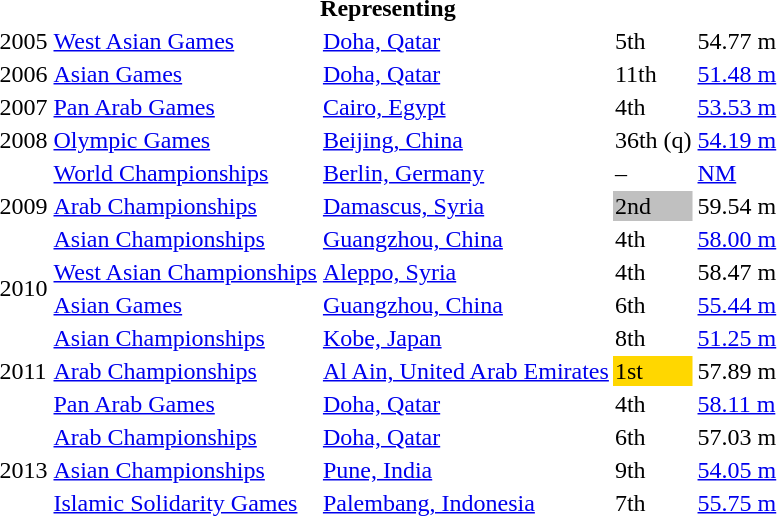<table>
<tr>
<th colspan="5">Representing </th>
</tr>
<tr>
<td>2005</td>
<td><a href='#'>West Asian Games</a></td>
<td><a href='#'>Doha, Qatar</a></td>
<td>5th</td>
<td>54.77 m</td>
</tr>
<tr>
<td>2006</td>
<td><a href='#'>Asian Games</a></td>
<td><a href='#'>Doha, Qatar</a></td>
<td>11th</td>
<td><a href='#'>51.48 m</a></td>
</tr>
<tr>
<td>2007</td>
<td><a href='#'>Pan Arab Games</a></td>
<td><a href='#'>Cairo, Egypt</a></td>
<td>4th</td>
<td><a href='#'>53.53 m</a></td>
</tr>
<tr>
<td>2008</td>
<td><a href='#'>Olympic Games</a></td>
<td><a href='#'>Beijing, China</a></td>
<td>36th (q)</td>
<td><a href='#'>54.19 m</a></td>
</tr>
<tr>
<td rowspan=3>2009</td>
<td><a href='#'>World Championships</a></td>
<td><a href='#'>Berlin, Germany</a></td>
<td>–</td>
<td><a href='#'>NM</a></td>
</tr>
<tr>
<td><a href='#'>Arab Championships</a></td>
<td><a href='#'>Damascus, Syria</a></td>
<td bgcolor=silver>2nd</td>
<td>59.54 m</td>
</tr>
<tr>
<td><a href='#'>Asian Championships</a></td>
<td><a href='#'>Guangzhou, China</a></td>
<td>4th</td>
<td><a href='#'>58.00 m</a></td>
</tr>
<tr>
<td rowspan=2>2010</td>
<td><a href='#'>West Asian Championships</a></td>
<td><a href='#'>Aleppo, Syria</a></td>
<td>4th</td>
<td>58.47 m</td>
</tr>
<tr>
<td><a href='#'>Asian Games</a></td>
<td><a href='#'>Guangzhou, China</a></td>
<td>6th</td>
<td><a href='#'>55.44 m</a></td>
</tr>
<tr>
<td rowspan=3>2011</td>
<td><a href='#'>Asian Championships</a></td>
<td><a href='#'>Kobe, Japan</a></td>
<td>8th</td>
<td><a href='#'>51.25 m</a></td>
</tr>
<tr>
<td><a href='#'>Arab Championships</a></td>
<td><a href='#'>Al Ain, United Arab Emirates</a></td>
<td bgcolor=gold>1st</td>
<td>57.89 m</td>
</tr>
<tr>
<td><a href='#'>Pan Arab Games</a></td>
<td><a href='#'>Doha, Qatar</a></td>
<td>4th</td>
<td><a href='#'>58.11 m</a></td>
</tr>
<tr>
<td rowspan=3>2013</td>
<td><a href='#'>Arab Championships</a></td>
<td><a href='#'>Doha, Qatar</a></td>
<td>6th</td>
<td>57.03 m</td>
</tr>
<tr>
<td><a href='#'>Asian Championships</a></td>
<td><a href='#'>Pune, India</a></td>
<td>9th</td>
<td><a href='#'>54.05 m</a></td>
</tr>
<tr>
<td><a href='#'>Islamic Solidarity Games</a></td>
<td><a href='#'>Palembang, Indonesia</a></td>
<td>7th</td>
<td><a href='#'>55.75 m</a></td>
</tr>
</table>
